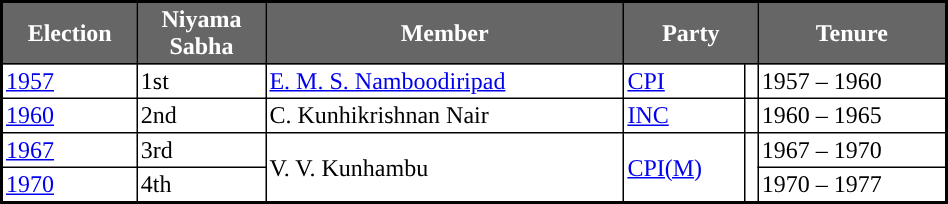<table class="sortable" width="50%" cellpadding="2" cellspacing="0" border="1" style="border-collapse: collapse; border: 2px #000000 solid; font-size: x-big;">
<tr>
<th style="background-color:#666666; color:white">Election</th>
<th style="background-color:#666666; color:white">Niyama<br>Sabha</th>
<th style="background-color:#666666; color:white">Member</th>
<th style="background-color:#666666; color:white" colspan="2">Party</th>
<th style="background-color:#666666; color:white">Tenure</th>
</tr>
<tr>
<td><a href='#'>1957</a></td>
<td>1st</td>
<td><a href='#'>E. M. S. Namboodiripad</a></td>
<td><a href='#'>CPI</a></td>
<td width="4px" style="background-color: "></td>
<td>1957 – 1960</td>
</tr>
<tr>
<td><a href='#'>1960</a></td>
<td>2nd</td>
<td>C. Kunhikrishnan Nair</td>
<td><a href='#'>INC</a></td>
<td width="4px" style="background-color: "></td>
<td>1960 – 1965</td>
</tr>
<tr>
<td><a href='#'>1967</a></td>
<td>3rd</td>
<td rowspan="2">V. V. Kunhambu</td>
<td rowspan="2"><a href='#'>CPI(M)</a></td>
<td rowspan="2" width="4px" style="background-color: "></td>
<td>1967 – 1970</td>
</tr>
<tr>
<td><a href='#'>1970</a></td>
<td>4th</td>
<td>1970 – 1977</td>
</tr>
</table>
